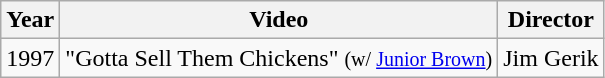<table class="wikitable">
<tr>
<th>Year</th>
<th>Video</th>
<th>Director</th>
</tr>
<tr>
<td>1997</td>
<td>"Gotta Sell Them Chickens" <small>(w/ <a href='#'>Junior Brown</a>)</small></td>
<td>Jim Gerik</td>
</tr>
</table>
